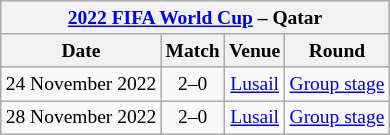<table class="wikitable" style="margin:1em auto 1em auto; text-align:center; font-size:small;">
<tr>
<th colspan="4"><a href='#'>2022 FIFA World Cup</a> – Qatar</th>
</tr>
<tr>
<th>Date</th>
<th>Match</th>
<th>Venue</th>
<th>Round</th>
</tr>
<tr>
<td>24 November 2022</td>
<td> 2–0 </td>
<td><a href='#'>Lusail</a></td>
<td><a href='#'>Group stage</a></td>
</tr>
<tr>
<td>28 November 2022</td>
<td> 2–0 </td>
<td><a href='#'>Lusail</a></td>
<td><a href='#'>Group stage</a></td>
</tr>
</table>
